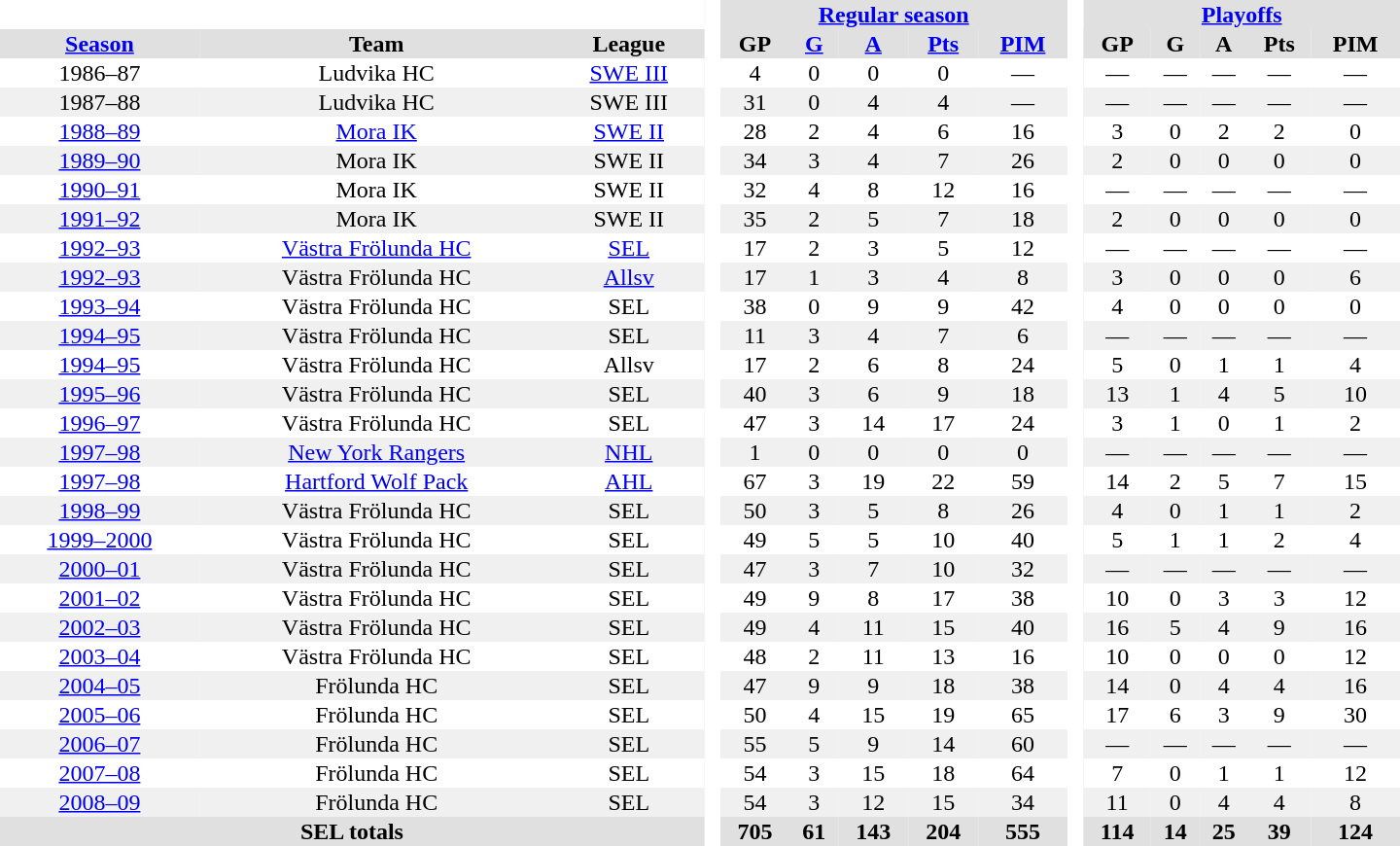<table border="0" cellpadding="1" cellspacing="0" style="text-align:center; width:60em">
<tr bgcolor="#e0e0e0">
<th colspan="3" bgcolor="#ffffff"> </th>
<th rowspan="99" bgcolor="#ffffff"> </th>
<th colspan="5"><a href='#'>Regular season</a></th>
<th rowspan="99" bgcolor="#ffffff"> </th>
<th colspan="5"><a href='#'>Playoffs</a></th>
</tr>
<tr bgcolor="#e0e0e0">
<th><a href='#'>Season</a></th>
<th>Team</th>
<th>League</th>
<th>GP</th>
<th><a href='#'>G</a></th>
<th><a href='#'>A</a></th>
<th><a href='#'>Pts</a></th>
<th><a href='#'>PIM</a></th>
<th>GP</th>
<th>G</th>
<th>A</th>
<th>Pts</th>
<th>PIM</th>
</tr>
<tr>
<td>1986–87</td>
<td>Ludvika HC</td>
<td><a href='#'>SWE III</a></td>
<td>4</td>
<td>0</td>
<td>0</td>
<td>0</td>
<td>—</td>
<td>—</td>
<td>—</td>
<td>—</td>
<td>—</td>
<td>—</td>
</tr>
<tr bgcolor="#f0f0f0">
<td>1987–88</td>
<td>Ludvika HC</td>
<td>SWE III</td>
<td>31</td>
<td>0</td>
<td>4</td>
<td>4</td>
<td>—</td>
<td>—</td>
<td>—</td>
<td>—</td>
<td>—</td>
<td>—</td>
</tr>
<tr>
<td><a href='#'>1988–89</a></td>
<td><a href='#'>Mora IK</a></td>
<td><a href='#'>SWE II</a></td>
<td>28</td>
<td>2</td>
<td>4</td>
<td>6</td>
<td>16</td>
<td>3</td>
<td>0</td>
<td>2</td>
<td>2</td>
<td>0</td>
</tr>
<tr bgcolor="#f0f0f0">
<td><a href='#'>1989–90</a></td>
<td>Mora IK</td>
<td>SWE II</td>
<td>34</td>
<td>3</td>
<td>4</td>
<td>7</td>
<td>26</td>
<td>2</td>
<td>0</td>
<td>0</td>
<td>0</td>
<td>0</td>
</tr>
<tr>
<td><a href='#'>1990–91</a></td>
<td>Mora IK</td>
<td>SWE II</td>
<td>32</td>
<td>4</td>
<td>8</td>
<td>12</td>
<td>16</td>
<td>—</td>
<td>—</td>
<td>—</td>
<td>—</td>
<td>—</td>
</tr>
<tr bgcolor="#f0f0f0">
<td><a href='#'>1991–92</a></td>
<td>Mora IK</td>
<td>SWE II</td>
<td>35</td>
<td>2</td>
<td>5</td>
<td>7</td>
<td>18</td>
<td>2</td>
<td>0</td>
<td>0</td>
<td>0</td>
<td>0</td>
</tr>
<tr>
<td><a href='#'>1992–93</a></td>
<td><a href='#'>Västra Frölunda HC</a></td>
<td><a href='#'>SEL</a></td>
<td>17</td>
<td>2</td>
<td>3</td>
<td>5</td>
<td>12</td>
<td>—</td>
<td>—</td>
<td>—</td>
<td>—</td>
<td>—</td>
</tr>
<tr bgcolor="#f0f0f0">
<td><a href='#'>1992–93</a></td>
<td>Västra Frölunda HC</td>
<td><a href='#'>Allsv</a></td>
<td>17</td>
<td>1</td>
<td>3</td>
<td>4</td>
<td>8</td>
<td>3</td>
<td>0</td>
<td>0</td>
<td>0</td>
<td>6</td>
</tr>
<tr>
<td><a href='#'>1993–94</a></td>
<td>Västra Frölunda HC</td>
<td>SEL</td>
<td>38</td>
<td>0</td>
<td>9</td>
<td>9</td>
<td>42</td>
<td>4</td>
<td>0</td>
<td>0</td>
<td>0</td>
<td>0</td>
</tr>
<tr bgcolor="#f0f0f0">
<td><a href='#'>1994–95</a></td>
<td>Västra Frölunda HC</td>
<td>SEL</td>
<td>11</td>
<td>3</td>
<td>4</td>
<td>7</td>
<td>6</td>
<td>—</td>
<td>—</td>
<td>—</td>
<td>—</td>
<td>—</td>
</tr>
<tr>
<td><a href='#'>1994–95</a></td>
<td>Västra Frölunda HC</td>
<td>Allsv</td>
<td>17</td>
<td>2</td>
<td>6</td>
<td>8</td>
<td>24</td>
<td>5</td>
<td>0</td>
<td>1</td>
<td>1</td>
<td>4</td>
</tr>
<tr bgcolor="#f0f0f0">
<td><a href='#'>1995–96</a></td>
<td>Västra Frölunda HC</td>
<td>SEL</td>
<td>40</td>
<td>3</td>
<td>6</td>
<td>9</td>
<td>18</td>
<td>13</td>
<td>1</td>
<td>4</td>
<td>5</td>
<td>10</td>
</tr>
<tr>
<td><a href='#'>1996–97</a></td>
<td>Västra Frölunda HC</td>
<td>SEL</td>
<td>47</td>
<td>3</td>
<td>14</td>
<td>17</td>
<td>24</td>
<td>3</td>
<td>1</td>
<td>0</td>
<td>1</td>
<td>2</td>
</tr>
<tr bgcolor="#f0f0f0">
<td><a href='#'>1997–98</a></td>
<td><a href='#'>New York Rangers</a></td>
<td><a href='#'>NHL</a></td>
<td>1</td>
<td>0</td>
<td>0</td>
<td>0</td>
<td>0</td>
<td>—</td>
<td>—</td>
<td>—</td>
<td>—</td>
<td>—</td>
</tr>
<tr>
<td><a href='#'>1997–98</a></td>
<td><a href='#'>Hartford Wolf Pack</a></td>
<td><a href='#'>AHL</a></td>
<td>67</td>
<td>3</td>
<td>19</td>
<td>22</td>
<td>59</td>
<td>14</td>
<td>2</td>
<td>5</td>
<td>7</td>
<td>15</td>
</tr>
<tr bgcolor="#f0f0f0">
<td><a href='#'>1998–99</a></td>
<td>Västra Frölunda HC</td>
<td>SEL</td>
<td>50</td>
<td>3</td>
<td>5</td>
<td>8</td>
<td>26</td>
<td>4</td>
<td>0</td>
<td>1</td>
<td>1</td>
<td>2</td>
</tr>
<tr>
<td><a href='#'>1999–2000</a></td>
<td>Västra Frölunda HC</td>
<td>SEL</td>
<td>49</td>
<td>5</td>
<td>5</td>
<td>10</td>
<td>40</td>
<td>5</td>
<td>1</td>
<td>1</td>
<td>2</td>
<td>4</td>
</tr>
<tr bgcolor="#f0f0f0">
<td><a href='#'>2000–01</a></td>
<td>Västra Frölunda HC</td>
<td>SEL</td>
<td>47</td>
<td>3</td>
<td>7</td>
<td>10</td>
<td>32</td>
<td>—</td>
<td>—</td>
<td>—</td>
<td>—</td>
<td>—</td>
</tr>
<tr>
<td><a href='#'>2001–02</a></td>
<td>Västra Frölunda HC</td>
<td>SEL</td>
<td>49</td>
<td>9</td>
<td>8</td>
<td>17</td>
<td>38</td>
<td>10</td>
<td>0</td>
<td>3</td>
<td>3</td>
<td>12</td>
</tr>
<tr bgcolor="#f0f0f0">
<td><a href='#'>2002–03</a></td>
<td>Västra Frölunda HC</td>
<td>SEL</td>
<td>49</td>
<td>4</td>
<td>11</td>
<td>15</td>
<td>40</td>
<td>16</td>
<td>5</td>
<td>4</td>
<td>9</td>
<td>16</td>
</tr>
<tr>
<td><a href='#'>2003–04</a></td>
<td>Västra Frölunda HC</td>
<td>SEL</td>
<td>48</td>
<td>2</td>
<td>11</td>
<td>13</td>
<td>16</td>
<td>10</td>
<td>0</td>
<td>0</td>
<td>0</td>
<td>12</td>
</tr>
<tr bgcolor="#f0f0f0">
<td><a href='#'>2004–05</a></td>
<td>Frölunda HC</td>
<td>SEL</td>
<td>47</td>
<td>9</td>
<td>9</td>
<td>18</td>
<td>38</td>
<td>14</td>
<td>0</td>
<td>4</td>
<td>4</td>
<td>16</td>
</tr>
<tr>
<td><a href='#'>2005–06</a></td>
<td>Frölunda HC</td>
<td>SEL</td>
<td>50</td>
<td>4</td>
<td>15</td>
<td>19</td>
<td>65</td>
<td>17</td>
<td>6</td>
<td>3</td>
<td>9</td>
<td>30</td>
</tr>
<tr bgcolor="#f0f0f0">
<td><a href='#'>2006–07</a></td>
<td>Frölunda HC</td>
<td>SEL</td>
<td>55</td>
<td>5</td>
<td>9</td>
<td>14</td>
<td>60</td>
<td>—</td>
<td>—</td>
<td>—</td>
<td>—</td>
<td>—</td>
</tr>
<tr>
<td><a href='#'>2007–08</a></td>
<td>Frölunda HC</td>
<td>SEL</td>
<td>54</td>
<td>3</td>
<td>15</td>
<td>18</td>
<td>64</td>
<td>7</td>
<td>0</td>
<td>1</td>
<td>1</td>
<td>12</td>
</tr>
<tr bgcolor="#f0f0f0">
<td><a href='#'>2008–09</a></td>
<td>Frölunda HC</td>
<td>SEL</td>
<td>54</td>
<td>3</td>
<td>12</td>
<td>15</td>
<td>34</td>
<td>11</td>
<td>0</td>
<td>4</td>
<td>4</td>
<td>8</td>
</tr>
<tr bgcolor="#e0e0e0">
<th colspan="3">SEL totals</th>
<th>705</th>
<th>61</th>
<th>143</th>
<th>204</th>
<th>555</th>
<th>114</th>
<th>14</th>
<th>25</th>
<th>39</th>
<th>124</th>
</tr>
</table>
